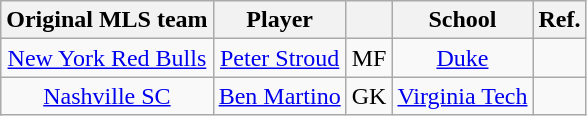<table class="wikitable sortable plainrowheaders" style="text-align:center;">
<tr>
<th scope="col">Original MLS team</th>
<th scope="col">Player</th>
<th scope="col"></th>
<th scope="col">School</th>
<th class=unsortable>Ref.</th>
</tr>
<tr>
<td><a href='#'>New York Red Bulls</a></td>
<td><a href='#'>Peter Stroud</a></td>
<td>MF</td>
<td><a href='#'>Duke</a></td>
<td></td>
</tr>
<tr>
<td><a href='#'>Nashville SC</a></td>
<td><a href='#'>Ben Martino</a></td>
<td>GK</td>
<td><a href='#'>Virginia Tech</a></td>
<td></td>
</tr>
</table>
